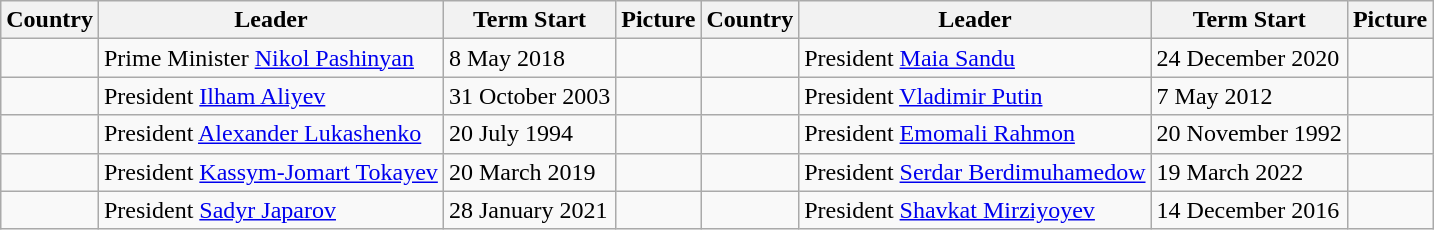<table class="wikitable">
<tr>
<th>Country</th>
<th>Leader</th>
<th>Term Start</th>
<th>Picture</th>
<th>Country</th>
<th>Leader</th>
<th>Term Start</th>
<th>Picture</th>
</tr>
<tr>
<td></td>
<td>Prime Minister <a href='#'>Nikol Pashinyan</a></td>
<td>8 May 2018</td>
<td></td>
<td></td>
<td>President <a href='#'>Maia Sandu</a></td>
<td>24 December 2020</td>
<td></td>
</tr>
<tr>
<td></td>
<td>President <a href='#'>Ilham Aliyev</a></td>
<td>31 October 2003</td>
<td></td>
<td></td>
<td>President <a href='#'>Vladimir Putin</a></td>
<td>7 May 2012</td>
<td></td>
</tr>
<tr>
<td></td>
<td>President <a href='#'>Alexander Lukashenko</a></td>
<td>20 July 1994</td>
<td></td>
<td></td>
<td>President <a href='#'>Emomali Rahmon</a></td>
<td>20 November 1992</td>
<td></td>
</tr>
<tr>
<td></td>
<td>President <a href='#'>Kassym-Jomart Tokayev</a></td>
<td>20 March 2019</td>
<td></td>
<td></td>
<td>President <a href='#'>Serdar Berdimuhamedow</a></td>
<td>19 March 2022</td>
<td></td>
</tr>
<tr>
<td></td>
<td>President <a href='#'>Sadyr Japarov</a></td>
<td>28 January 2021</td>
<td></td>
<td></td>
<td>President <a href='#'>Shavkat Mirziyoyev</a></td>
<td>14 December 2016</td>
<td></td>
</tr>
</table>
